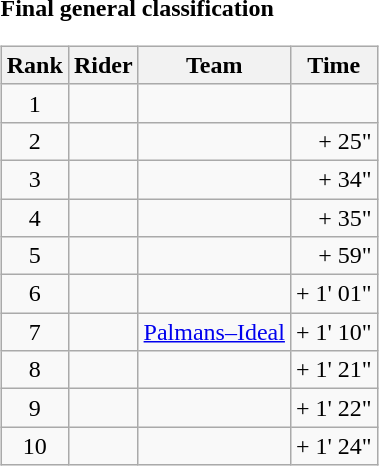<table>
<tr>
<td><strong>Final general classification</strong><br><table class="wikitable">
<tr>
<th scope="col">Rank</th>
<th scope="col">Rider</th>
<th scope="col">Team</th>
<th scope="col">Time</th>
</tr>
<tr>
<td style="text-align:center;">1</td>
<td></td>
<td></td>
<td style="text-align:right;"></td>
</tr>
<tr>
<td style="text-align:center;">2</td>
<td></td>
<td></td>
<td style="text-align:right;">+ 25"</td>
</tr>
<tr>
<td style="text-align:center;">3</td>
<td></td>
<td></td>
<td style="text-align:right;">+ 34"</td>
</tr>
<tr>
<td style="text-align:center;">4</td>
<td></td>
<td></td>
<td style="text-align:right;">+ 35"</td>
</tr>
<tr>
<td style="text-align:center;">5</td>
<td></td>
<td></td>
<td style="text-align:right;">+ 59"</td>
</tr>
<tr>
<td style="text-align:center;">6</td>
<td></td>
<td></td>
<td style="text-align:right;">+ 1' 01"</td>
</tr>
<tr>
<td style="text-align:center;">7</td>
<td></td>
<td><a href='#'>Palmans–Ideal</a></td>
<td style="text-align:right;">+ 1' 10"</td>
</tr>
<tr>
<td style="text-align:center;">8</td>
<td></td>
<td></td>
<td style="text-align:right;">+ 1' 21"</td>
</tr>
<tr>
<td style="text-align:center;">9</td>
<td></td>
<td></td>
<td style="text-align:right;">+ 1' 22"</td>
</tr>
<tr>
<td style="text-align:center;">10</td>
<td></td>
<td></td>
<td style="text-align:right;">+ 1' 24"</td>
</tr>
</table>
</td>
</tr>
</table>
